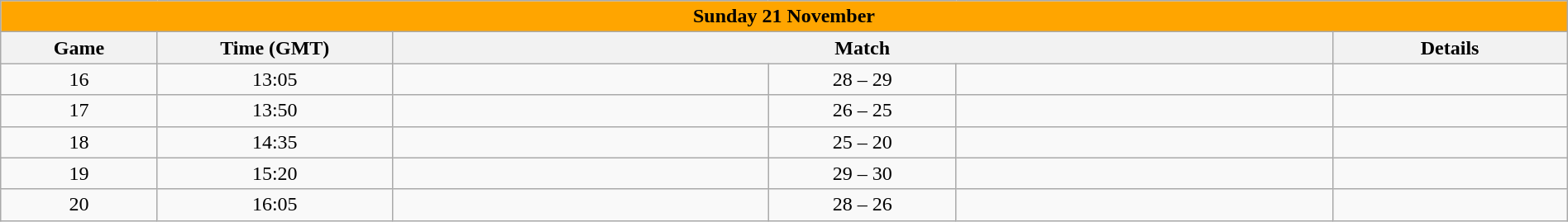<table class=wikitable width=100% style=text-align:center>
<tr>
<th colspan=6 style=background:orange>Sunday 21 November</th>
</tr>
<tr>
<th width=10%>Game</th>
<th width=15%>Time (GMT)</th>
<th width=60% colspan="3">Match</th>
<th width=15%>Details</th>
</tr>
<tr>
<td>16</td>
<td>13:05</td>
<td width=24%></td>
<td width=12%>28 – 29</td>
<td width=24%><strong></strong></td>
<td></td>
</tr>
<tr>
<td>17</td>
<td>13:50</td>
<td width=24%><strong></strong></td>
<td width=12%>26 – 25</td>
<td width=24%></td>
<td></td>
</tr>
<tr>
<td>18</td>
<td>14:35</td>
<td width=24%><strong></strong></td>
<td width=12%>25 – 20</td>
<td width=24%></td>
<td></td>
</tr>
<tr>
<td>19</td>
<td>15:20</td>
<td width=24%></td>
<td width=12%>29 – 30</td>
<td width=24%><strong></strong></td>
<td></td>
</tr>
<tr>
<td>20</td>
<td>16:05</td>
<td width=24%><strong></strong></td>
<td width=12%>28 – 26</td>
<td width=24%></td>
<td></td>
</tr>
</table>
